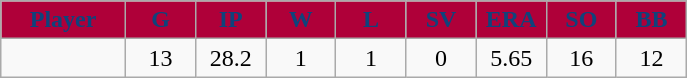<table class="wikitable sortable">
<tr>
<th style="background:#af0039;color:#0f437c;" width="16%">Player</th>
<th style="background:#af0039;color:#0f437c;" width="9%">G</th>
<th style="background:#af0039;color:#0f437c;" width="9%">IP</th>
<th style="background:#af0039;color:#0f437c;" width="9%">W</th>
<th style="background:#af0039;color:#0f437c;" width="9%">L</th>
<th style="background:#af0039;color:#0f437c;" width="9%">SV</th>
<th style="background:#af0039;color:#0f437c;" width="9%">ERA</th>
<th style="background:#af0039;color:#0f437c;" width="9%">SO</th>
<th style="background:#af0039;color:#0f437c;" width="9%">BB</th>
</tr>
<tr align="center">
<td></td>
<td>13</td>
<td>28.2</td>
<td>1</td>
<td>1</td>
<td>0</td>
<td>5.65</td>
<td>16</td>
<td>12</td>
</tr>
</table>
